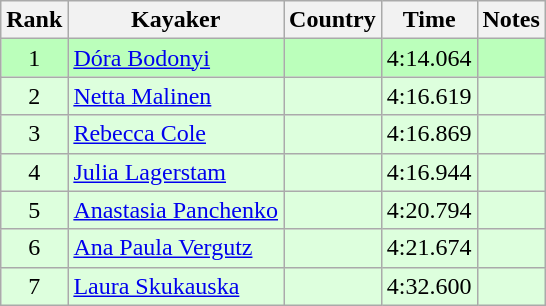<table class="wikitable" style="text-align:center">
<tr>
<th>Rank</th>
<th>Kayaker</th>
<th>Country</th>
<th>Time</th>
<th>Notes</th>
</tr>
<tr bgcolor=bbffbb>
<td>1</td>
<td align="left"><a href='#'>Dóra Bodonyi</a></td>
<td align="left"></td>
<td>4:14.064</td>
<td></td>
</tr>
<tr bgcolor=ddffdd>
<td>2</td>
<td align="left"><a href='#'>Netta Malinen</a></td>
<td align="left"></td>
<td>4:16.619</td>
<td></td>
</tr>
<tr bgcolor=ddffdd>
<td>3</td>
<td align="left"><a href='#'>Rebecca Cole</a></td>
<td align="left"></td>
<td>4:16.869</td>
<td></td>
</tr>
<tr bgcolor=ddffdd>
<td>4</td>
<td align="left"><a href='#'>Julia Lagerstam</a></td>
<td align="left"></td>
<td>4:16.944</td>
<td></td>
</tr>
<tr bgcolor=ddffdd>
<td>5</td>
<td align="left"><a href='#'>Anastasia Panchenko</a></td>
<td align="left"></td>
<td>4:20.794</td>
<td></td>
</tr>
<tr bgcolor=ddffdd>
<td>6</td>
<td align="left"><a href='#'>Ana Paula Vergutz</a></td>
<td align="left"></td>
<td>4:21.674</td>
<td></td>
</tr>
<tr bgcolor=ddffdd>
<td>7</td>
<td align="left"><a href='#'>Laura Skukauska</a></td>
<td align="left"></td>
<td>4:32.600</td>
<td></td>
</tr>
</table>
